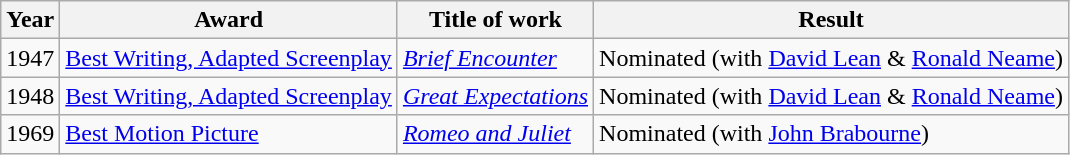<table class="wikitable sortable">
<tr>
<th>Year</th>
<th>Award</th>
<th>Title of work</th>
<th>Result</th>
</tr>
<tr>
<td>1947</td>
<td><a href='#'>Best Writing, Adapted Screenplay</a></td>
<td><em><a href='#'>Brief Encounter</a></em></td>
<td>Nominated (with <a href='#'>David Lean</a> & <a href='#'>Ronald Neame</a>)</td>
</tr>
<tr>
<td>1948</td>
<td><a href='#'>Best Writing, Adapted Screenplay</a></td>
<td><em><a href='#'>Great Expectations</a></em></td>
<td>Nominated (with <a href='#'>David Lean</a> & <a href='#'>Ronald Neame</a>)</td>
</tr>
<tr>
<td>1969</td>
<td><a href='#'>Best Motion Picture</a></td>
<td><em><a href='#'>Romeo and Juliet</a></em></td>
<td>Nominated (with <a href='#'>John Brabourne</a>)</td>
</tr>
</table>
